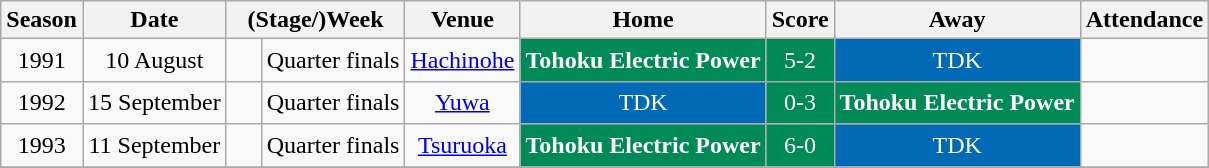<table class="wikitable" style="border-collapse:collapse; text-align:center; font-size:100%;">
<tr>
<th>Season</th>
<th>Date</th>
<th colspan="2">(Stage/)Week</th>
<th>Venue</th>
<th>Home</th>
<th>Score</th>
<th>Away</th>
<th>Attendance</th>
</tr>
<tr>
<td>1991</td>
<td>10 August</td>
<td>　</td>
<td>Quarter finals</td>
<td><a href='#'>Hachinohe</a></td>
<td style="color:white; background:#008a57;"><strong>Tohoku Electric Power</strong></td>
<td style="color:white; background:#008a57;">5-2</td>
<td style="color:white; background:#006ab6;">TDK</td>
<td align=right></td>
</tr>
<tr>
<td>1992</td>
<td>15 September</td>
<td>　</td>
<td>Quarter finals</td>
<td><a href='#'>Yuwa</a></td>
<td style="color:white; background:#006ab6;">TDK</td>
<td style="color:white; background:#008a57;">0-3</td>
<td style="color:white; background:#008a57;"><strong>Tohoku Electric Power</strong></td>
<td align=right></td>
</tr>
<tr>
<td>1993</td>
<td>11 September</td>
<td>　</td>
<td>Quarter finals</td>
<td><a href='#'>Tsuruoka</a></td>
<td style="color:white; background:#008a57;"><strong>Tohoku Electric Power</strong></td>
<td style="color:white; background:#008a57;">6-0</td>
<td style="color:white; background:#006ab6;">TDK</td>
<td align=right></td>
</tr>
<tr>
</tr>
</table>
